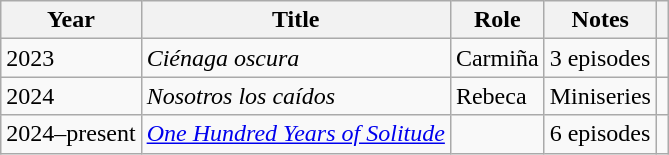<table class="wikitable sortable">
<tr>
<th>Year</th>
<th>Title</th>
<th>Role</th>
<th class="unsortable">Notes</th>
<th class="unsortable"></th>
</tr>
<tr>
<td>2023</td>
<td><em>Ciénaga oscura</em></td>
<td>Carmiña</td>
<td>3 episodes</td>
<td></td>
</tr>
<tr>
<td>2024</td>
<td><em>Nosotros los caídos</em></td>
<td>Rebeca</td>
<td>Miniseries</td>
<td></td>
</tr>
<tr>
<td>2024–present</td>
<td><em><a href='#'>One Hundred Years of Solitude</a></em></td>
<td></td>
<td>6 episodes</td>
<td></td>
</tr>
</table>
